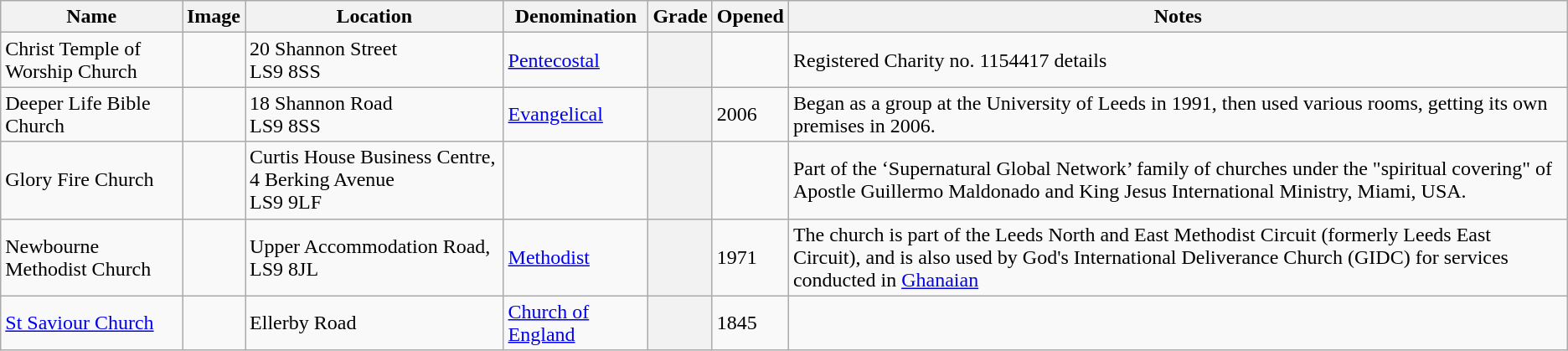<table class="wikitable sortable">
<tr>
<th>Name</th>
<th class="unsortable">Image</th>
<th>Location</th>
<th>Denomination</th>
<th>Grade</th>
<th>Opened</th>
<th class="unsortable">Notes</th>
</tr>
<tr>
<td>Christ Temple of Worship Church </td>
<td></td>
<td>20 Shannon Street<br>LS9 8SS</td>
<td><a href='#'>Pentecostal</a></td>
<th></th>
<td></td>
<td>Registered Charity no. 1154417 details</td>
</tr>
<tr>
<td>Deeper Life Bible Church</td>
<td></td>
<td>18 Shannon Road<br>LS9 8SS</td>
<td><a href='#'>Evangelical</a></td>
<th></th>
<td>2006</td>
<td>Began as a group at the University of Leeds in 1991, then used various rooms, getting its own premises in 2006.</td>
</tr>
<tr>
<td>Glory Fire Church </td>
<td></td>
<td>Curtis House Business Centre, 4 Berking Avenue<br>LS9 9LF</td>
<td></td>
<th></th>
<td></td>
<td>Part of the ‘Supernatural Global Network’ family of churches under the "spiritual covering" of Apostle Guillermo Maldonado and King Jesus International Ministry, Miami, USA.</td>
</tr>
<tr>
<td>Newbourne Methodist Church </td>
<td></td>
<td>Upper Accommodation Road, LS9 8JL</td>
<td><a href='#'>Methodist</a></td>
<th></th>
<td>1971</td>
<td>The church is part of the Leeds North and East Methodist Circuit (formerly Leeds East Circuit), and is also used by God's International Deliverance Church (GIDC) for services conducted in <a href='#'>Ghanaian</a></td>
</tr>
<tr>
<td><a href='#'>St Saviour Church</a></td>
<td></td>
<td>Ellerby Road</td>
<td><a href='#'>Church of England</a></td>
<th></th>
<td>1845</td>
<td></td>
</tr>
</table>
